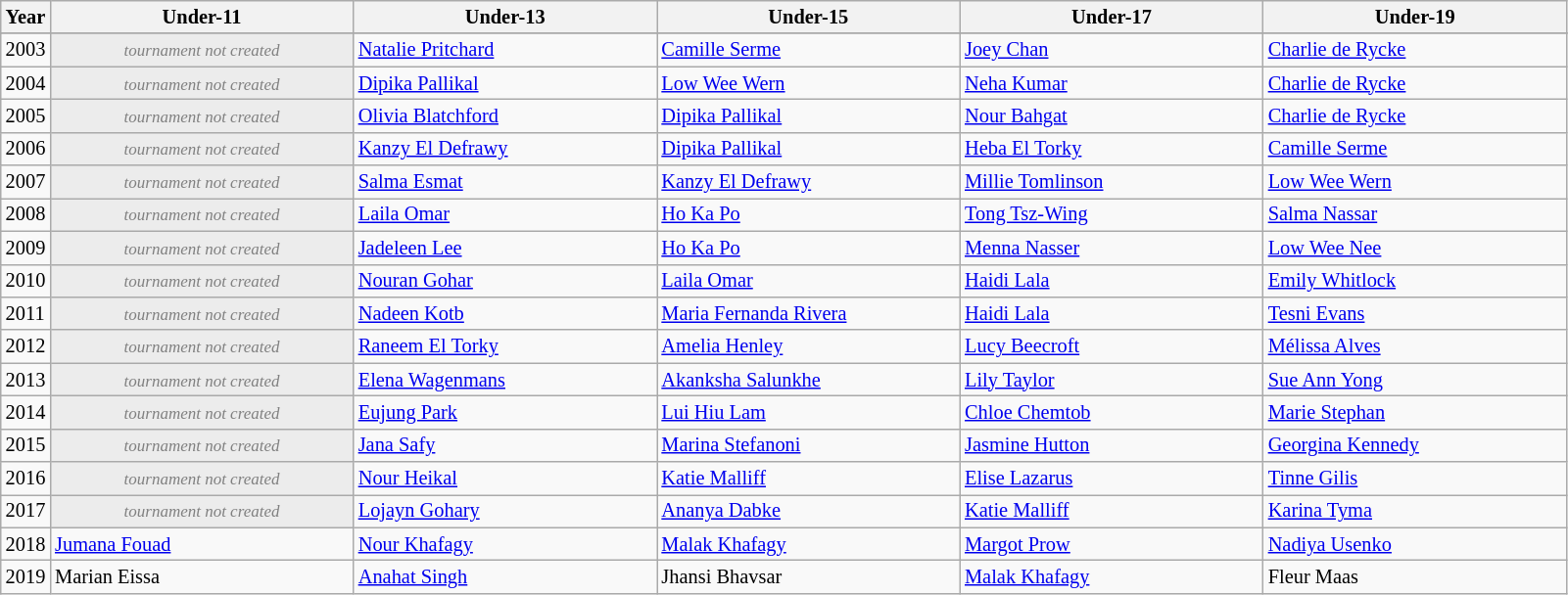<table class="wikitable sortable" style="font-size: 85%">
<tr>
<th>Year</th>
<th width=200>Under-11</th>
<th width=200>Under-13</th>
<th width=200>Under-15</th>
<th width=200>Under-17</th>
<th width=200>Under-19</th>
</tr>
<tr>
</tr>
<tr>
<td>2003</td>
<td style="background: #ececec; color: grey; text-align: center" class="table-na"><small><em>tournament not created</em></small></td>
<td> <a href='#'>Natalie Pritchard</a></td>
<td> <a href='#'>Camille Serme</a></td>
<td> <a href='#'>Joey Chan</a></td>
<td> <a href='#'>Charlie de Rycke</a></td>
</tr>
<tr>
<td>2004</td>
<td style="background: #ececec; color: grey; text-align: center" class="table-na"><small><em>tournament not created</em></small></td>
<td> <a href='#'>Dipika Pallikal</a></td>
<td> <a href='#'>Low Wee Wern</a></td>
<td> <a href='#'>Neha Kumar</a></td>
<td> <a href='#'>Charlie de Rycke</a></td>
</tr>
<tr>
<td>2005</td>
<td style="background: #ececec; color: grey; text-align: center" class="table-na"><small><em>tournament not created</em></small></td>
<td> <a href='#'>Olivia Blatchford</a></td>
<td> <a href='#'>Dipika Pallikal</a></td>
<td> <a href='#'>Nour Bahgat</a></td>
<td> <a href='#'>Charlie de Rycke</a></td>
</tr>
<tr>
<td>2006</td>
<td style="background: #ececec; color: grey; text-align: center" class="table-na"><small><em>tournament not created</em></small></td>
<td> <a href='#'>Kanzy El Defrawy</a></td>
<td> <a href='#'>Dipika Pallikal</a></td>
<td> <a href='#'>Heba El Torky</a></td>
<td> <a href='#'>Camille Serme</a></td>
</tr>
<tr>
<td>2007</td>
<td style="background: #ececec; color: grey; text-align: center" class="table-na"><small><em>tournament not created</em></small></td>
<td> <a href='#'>Salma Esmat</a></td>
<td> <a href='#'>Kanzy El Defrawy</a></td>
<td> <a href='#'>Millie Tomlinson</a></td>
<td> <a href='#'>Low Wee Wern</a></td>
</tr>
<tr>
<td>2008</td>
<td style="background: #ececec; color: grey; text-align: center" class="table-na"><small><em>tournament not created</em></small></td>
<td> <a href='#'>Laila Omar</a></td>
<td> <a href='#'>Ho Ka Po</a></td>
<td> <a href='#'>Tong Tsz-Wing</a></td>
<td> <a href='#'>Salma Nassar</a></td>
</tr>
<tr>
<td>2009</td>
<td style="background: #ececec; color: grey; text-align: center" class="table-na"><small><em>tournament not created</em></small></td>
<td> <a href='#'>Jadeleen Lee</a></td>
<td> <a href='#'>Ho Ka Po</a></td>
<td> <a href='#'>Menna Nasser</a></td>
<td> <a href='#'>Low Wee Nee</a></td>
</tr>
<tr>
<td>2010</td>
<td style="background: #ececec; color: grey; text-align: center" class="table-na"><small><em>tournament not created</em></small></td>
<td> <a href='#'>Nouran Gohar</a></td>
<td> <a href='#'>Laila Omar</a></td>
<td> <a href='#'>Haidi Lala</a></td>
<td> <a href='#'>Emily Whitlock</a></td>
</tr>
<tr>
<td>2011</td>
<td style="background: #ececec; color: grey; text-align: center" class="table-na"><small><em>tournament not created</em></small></td>
<td> <a href='#'>Nadeen Kotb</a></td>
<td> <a href='#'>Maria Fernanda Rivera</a></td>
<td> <a href='#'>Haidi Lala</a></td>
<td> <a href='#'>Tesni Evans</a></td>
</tr>
<tr>
<td>2012</td>
<td style="background: #ececec; color: grey; text-align: center" class="table-na"><small><em>tournament not created</em></small></td>
<td> <a href='#'>Raneem El Torky</a></td>
<td> <a href='#'>Amelia Henley</a></td>
<td> <a href='#'>Lucy Beecroft</a></td>
<td> <a href='#'>Mélissa Alves</a></td>
</tr>
<tr>
<td>2013</td>
<td style="background: #ececec; color: grey; text-align: center" class="table-na"><small><em>tournament not created</em></small></td>
<td> <a href='#'>Elena Wagenmans</a></td>
<td> <a href='#'>Akanksha Salunkhe</a></td>
<td> <a href='#'>Lily Taylor</a></td>
<td> <a href='#'>Sue Ann Yong</a></td>
</tr>
<tr>
<td>2014</td>
<td style="background: #ececec; color: grey; text-align: center" class="table-na"><small><em>tournament not created</em></small></td>
<td> <a href='#'>Eujung Park</a></td>
<td> <a href='#'>Lui Hiu Lam</a></td>
<td> <a href='#'>Chloe Chemtob</a></td>
<td> <a href='#'>Marie Stephan</a></td>
</tr>
<tr>
<td>2015</td>
<td style="background: #ececec; color: grey; text-align: center" class="table-na"><small><em>tournament not created</em></small></td>
<td> <a href='#'>Jana Safy</a></td>
<td> <a href='#'>Marina Stefanoni</a></td>
<td> <a href='#'>Jasmine Hutton</a></td>
<td> <a href='#'>Georgina Kennedy</a></td>
</tr>
<tr>
<td>2016</td>
<td style="background: #ececec; color: grey; text-align: center" class="table-na"><small><em>tournament not created</em></small></td>
<td> <a href='#'>Nour Heikal</a></td>
<td> <a href='#'>Katie Malliff</a></td>
<td> <a href='#'>Elise Lazarus</a></td>
<td> <a href='#'>Tinne Gilis</a></td>
</tr>
<tr>
<td>2017</td>
<td style="background: #ececec; color: grey; text-align: center" class="table-na"><small><em>tournament not created</em></small></td>
<td> <a href='#'>Lojayn Gohary</a></td>
<td> <a href='#'>Ananya Dabke</a></td>
<td> <a href='#'>Katie Malliff</a></td>
<td> <a href='#'>Karina Tyma</a></td>
</tr>
<tr>
<td>2018</td>
<td> <a href='#'>Jumana Fouad</a></td>
<td> <a href='#'>Nour Khafagy</a></td>
<td> <a href='#'>Malak Khafagy</a></td>
<td> <a href='#'>Margot Prow</a></td>
<td> <a href='#'>Nadiya Usenko</a></td>
</tr>
<tr>
<td>2019</td>
<td> Marian Eissa</td>
<td> <a href='#'>Anahat Singh</a></td>
<td> Jhansi Bhavsar</td>
<td> <a href='#'>Malak Khafagy</a></td>
<td> Fleur Maas</td>
</tr>
</table>
